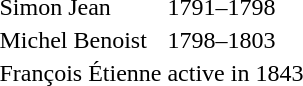<table>
<tr>
<td>Simon Jean</td>
<td>1791–1798</td>
</tr>
<tr>
<td>Michel Benoist</td>
<td>1798–1803</td>
</tr>
<tr>
<td>François Étienne</td>
<td>active in 1843</td>
</tr>
</table>
